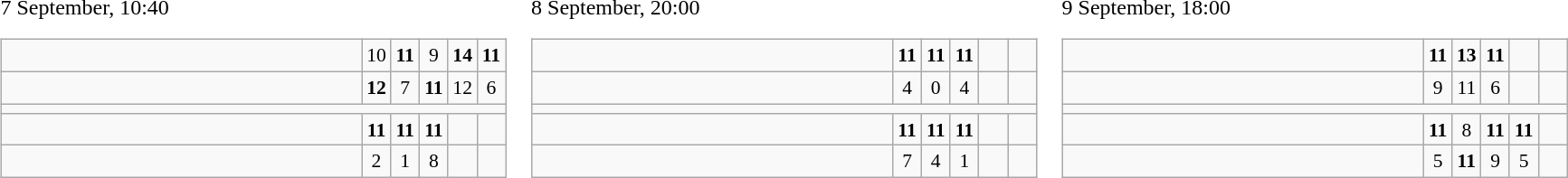<table>
<tr>
<td>7 September, 10:40<br><table class="wikitable" style="text-align:center; font-size:90%;">
<tr>
<td style="width:18em; text-align:left;"><strong></strong></td>
<td style="width:1em">10</td>
<td style="width:1em"><strong>11</strong></td>
<td style="width:1em">9</td>
<td style="width:1em"><strong>14</strong></td>
<td style="width:1em"><strong>11</strong></td>
</tr>
<tr>
<td style="text-align:left;"></td>
<td><strong>12</strong></td>
<td>7</td>
<td><strong>11</strong></td>
<td>12</td>
<td>6</td>
</tr>
<tr>
<td colspan="6"></td>
</tr>
<tr>
<td style="text-align:left;"><strong></strong></td>
<td><strong>11</strong></td>
<td><strong>11</strong></td>
<td><strong>11</strong></td>
<td></td>
<td></td>
</tr>
<tr>
<td style="text-align:left;"></td>
<td>2</td>
<td>1</td>
<td>8</td>
<td></td>
<td></td>
</tr>
</table>
</td>
<td>8 September, 20:00<br><table class="wikitable" style="text-align:center; font-size:90%;">
<tr>
<td style="width:18em; text-align:left;"><strong></strong></td>
<td style="width:1em"><strong>11</strong></td>
<td style="width:1em"><strong>11</strong></td>
<td style="width:1em"><strong>11</strong></td>
<td style="width:1em"></td>
<td style="width:1em"></td>
</tr>
<tr>
<td style="text-align:left;"></td>
<td>4</td>
<td>0</td>
<td>4</td>
<td></td>
<td></td>
</tr>
<tr>
<td colspan="6"></td>
</tr>
<tr>
<td style="text-align:left;"><strong></strong></td>
<td><strong>11</strong></td>
<td><strong>11</strong></td>
<td><strong>11</strong></td>
<td></td>
<td></td>
</tr>
<tr>
<td style="text-align:left;"></td>
<td>7</td>
<td>4</td>
<td>1</td>
<td></td>
<td></td>
</tr>
</table>
</td>
<td>9 September, 18:00<br><table class="wikitable" style="text-align:center; font-size:90%;">
<tr>
<td style="width:18em; text-align:left;"><strong></strong></td>
<td style="width:1em"><strong>11</strong></td>
<td style="width:1em"><strong>13</strong></td>
<td style="width:1em"><strong>11</strong></td>
<td style="width:1em"></td>
<td style="width:1em"></td>
</tr>
<tr>
<td style="text-align:left;"></td>
<td>9</td>
<td>11</td>
<td>6</td>
<td></td>
<td></td>
</tr>
<tr>
<td colspan="6"></td>
</tr>
<tr>
<td style="text-align:left;"><strong></strong></td>
<td><strong>11</strong></td>
<td>8</td>
<td><strong>11</strong></td>
<td><strong>11</strong></td>
<td></td>
</tr>
<tr>
<td style="text-align:left;"></td>
<td>5</td>
<td><strong>11</strong></td>
<td>9</td>
<td>5</td>
<td></td>
</tr>
</table>
</td>
</tr>
</table>
